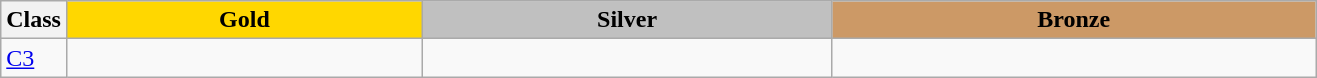<table class=wikitable style="font-size:100%">
<tr>
<th rowspan="1" width="5%">Class</th>
<th rowspan="1" style="background:gold;">Gold</th>
<th colspan="1" style="background:silver;">Silver</th>
<th colspan="1" style="background:#CC9966;">Bronze</th>
</tr>
<tr>
<td><a href='#'>C3</a></td>
<td></td>
<td></td>
<td></td>
</tr>
</table>
